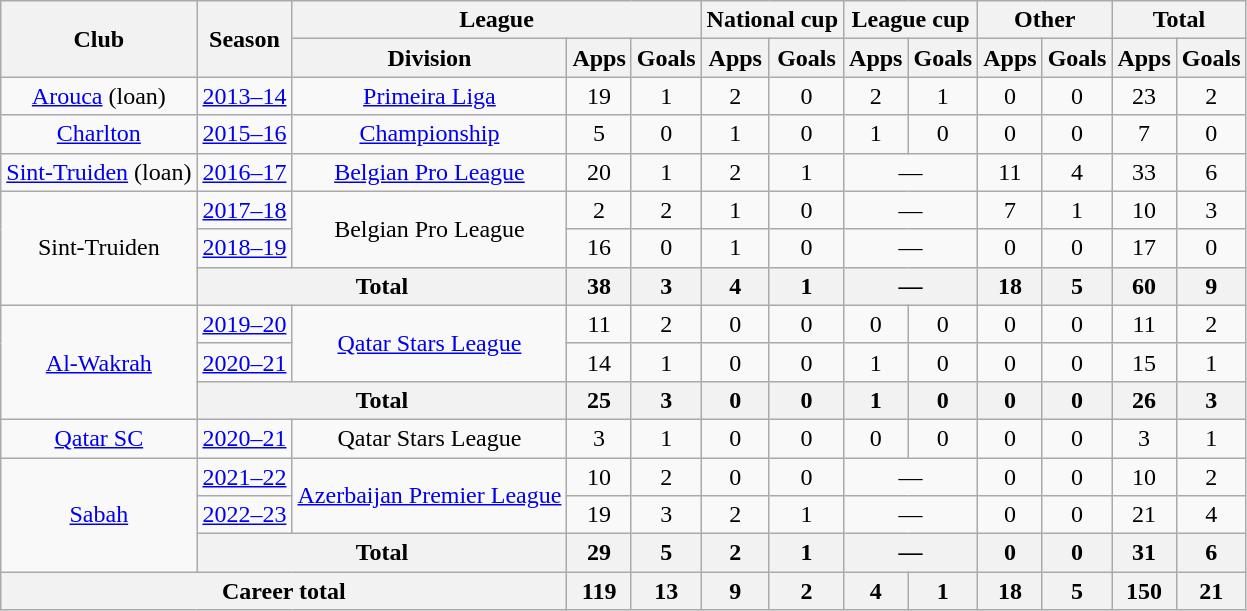<table class="wikitable" style="text-align:center">
<tr>
<th rowspan="2">Club</th>
<th rowspan="2">Season</th>
<th colspan="3">League</th>
<th colspan="2">National cup</th>
<th colspan="2">League cup</th>
<th colspan="2">Other</th>
<th colspan="2">Total</th>
</tr>
<tr>
<th>Division</th>
<th>Apps</th>
<th>Goals</th>
<th>Apps</th>
<th>Goals</th>
<th>Apps</th>
<th>Goals</th>
<th>Apps</th>
<th>Goals</th>
<th>Apps</th>
<th>Goals</th>
</tr>
<tr>
<td><a href='#'>Arouca</a> (loan)</td>
<td><a href='#'>2013–14</a></td>
<td><a href='#'>Primeira Liga</a></td>
<td>19</td>
<td>1</td>
<td>2</td>
<td>0</td>
<td>2</td>
<td>1</td>
<td>0</td>
<td>0</td>
<td>23</td>
<td>2</td>
</tr>
<tr>
<td><a href='#'>Charlton</a></td>
<td><a href='#'>2015–16</a></td>
<td><a href='#'>Championship</a></td>
<td>5</td>
<td>0</td>
<td>1</td>
<td>0</td>
<td>1</td>
<td>0</td>
<td>0</td>
<td>0</td>
<td>7</td>
<td>0</td>
</tr>
<tr>
<td><a href='#'>Sint-Truiden</a> (loan)</td>
<td><a href='#'>2016–17</a></td>
<td><a href='#'>Belgian Pro League</a></td>
<td>20</td>
<td>1</td>
<td>2</td>
<td>1</td>
<td colspan="2">—</td>
<td>11</td>
<td>4</td>
<td>33</td>
<td>6</td>
</tr>
<tr>
<td rowspan="3">Sint-Truiden</td>
<td><a href='#'>2017–18</a></td>
<td rowspan="2">Belgian Pro League</td>
<td>2</td>
<td>2</td>
<td>1</td>
<td>0</td>
<td colspan="2">—</td>
<td>7</td>
<td>1</td>
<td>10</td>
<td>3</td>
</tr>
<tr>
<td><a href='#'>2018–19</a></td>
<td>16</td>
<td>0</td>
<td>1</td>
<td>0</td>
<td colspan="2">—</td>
<td>0</td>
<td>0</td>
<td>17</td>
<td>0</td>
</tr>
<tr>
<th colspan="2">Total</th>
<th>38</th>
<th>3</th>
<th>4</th>
<th>1</th>
<th colspan="2">—</th>
<th>18</th>
<th>5</th>
<th>60</th>
<th>9</th>
</tr>
<tr>
<td rowspan="3"><a href='#'>Al-Wakrah</a></td>
<td><a href='#'>2019–20</a></td>
<td rowspan="2"><a href='#'>Qatar Stars League</a></td>
<td>11</td>
<td>2</td>
<td>0</td>
<td>0</td>
<td>0</td>
<td>0</td>
<td>0</td>
<td>0</td>
<td>11</td>
<td>2</td>
</tr>
<tr>
<td><a href='#'>2020–21</a></td>
<td>14</td>
<td>1</td>
<td>0</td>
<td>0</td>
<td>1</td>
<td>0</td>
<td>0</td>
<td>0</td>
<td>15</td>
<td>1</td>
</tr>
<tr>
<th colspan="2">Total</th>
<th>25</th>
<th>3</th>
<th>0</th>
<th>0</th>
<th>1</th>
<th>0</th>
<th>0</th>
<th>0</th>
<th>26</th>
<th>3</th>
</tr>
<tr>
<td><a href='#'>Qatar SC</a></td>
<td><a href='#'>2020–21</a></td>
<td>Qatar Stars League</td>
<td>3</td>
<td>1</td>
<td>0</td>
<td>0</td>
<td>0</td>
<td>0</td>
<td>0</td>
<td>0</td>
<td>3</td>
<td>1</td>
</tr>
<tr>
<td rowspan="3"><a href='#'>Sabah</a></td>
<td><a href='#'>2021–22</a></td>
<td rowspan="2"><a href='#'>Azerbaijan Premier League</a></td>
<td>10</td>
<td>2</td>
<td>0</td>
<td>0</td>
<td colspan="2">—</td>
<td>0</td>
<td>0</td>
<td>10</td>
<td>2</td>
</tr>
<tr>
<td><a href='#'>2022–23</a></td>
<td>19</td>
<td>3</td>
<td>2</td>
<td>1</td>
<td colspan="2">—</td>
<td>0</td>
<td>0</td>
<td>21</td>
<td>4</td>
</tr>
<tr>
<th colspan="2">Total</th>
<th>29</th>
<th>5</th>
<th>2</th>
<th>1</th>
<th colspan="2">—</th>
<th>0</th>
<th>0</th>
<th>31</th>
<th>6</th>
</tr>
<tr>
<th colspan="3">Career total</th>
<th>119</th>
<th>13</th>
<th>9</th>
<th>2</th>
<th>4</th>
<th>1</th>
<th>18</th>
<th>5</th>
<th>150</th>
<th>21</th>
</tr>
</table>
